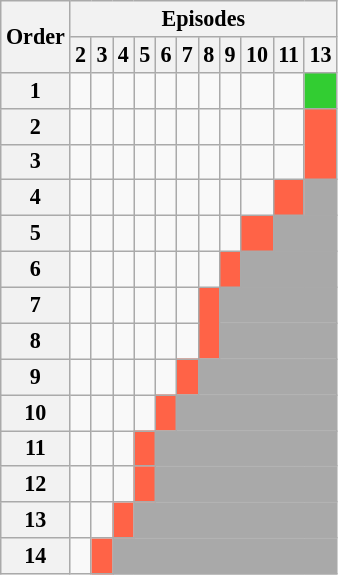<table class="wikitable" style="text-align:center; font-size:92%">
<tr>
<th rowspan=2>Order</th>
<th colspan=13>Episodes</th>
</tr>
<tr>
<th>2</th>
<th>3</th>
<th>4</th>
<th>5</th>
<th>6</th>
<th>7</th>
<th>8</th>
<th>9</th>
<th>10</th>
<th>11</th>
<th>13</th>
</tr>
<tr>
<th>1</th>
<td></td>
<td></td>
<td></td>
<td></td>
<td></td>
<td></td>
<td></td>
<td></td>
<td></td>
<td></td>
<td style="background:limegreen;"></td>
</tr>
<tr>
<th>2</th>
<td></td>
<td></td>
<td></td>
<td></td>
<td></td>
<td></td>
<td></td>
<td></td>
<td></td>
<td></td>
<td rowspan="2" style="background:tomato;"><br></td>
</tr>
<tr>
<th>3</th>
<td></td>
<td></td>
<td></td>
<td></td>
<td></td>
<td></td>
<td></td>
<td></td>
<td></td>
<td></td>
</tr>
<tr>
<th>4</th>
<td></td>
<td></td>
<td></td>
<td></td>
<td></td>
<td></td>
<td></td>
<td></td>
<td></td>
<td style="background:tomato;"></td>
<td style="background:darkgray;" colspan="2"></td>
</tr>
<tr>
<th>5</th>
<td></td>
<td></td>
<td></td>
<td></td>
<td></td>
<td></td>
<td></td>
<td></td>
<td style="background:tomato;"></td>
<td style="background:darkgray;" colspan="3"></td>
</tr>
<tr>
<th>6</th>
<td></td>
<td></td>
<td></td>
<td></td>
<td></td>
<td></td>
<td></td>
<td style="background:tomato;"></td>
<td style="background:darkgray;" colspan="4"></td>
</tr>
<tr>
<th>7</th>
<td></td>
<td></td>
<td></td>
<td></td>
<td></td>
<td></td>
<td rowspan="2" style="background:tomato;"><br></td>
<td style="background:darkgray;" colspan="6"></td>
</tr>
<tr>
<th>8</th>
<td></td>
<td></td>
<td></td>
<td></td>
<td></td>
<td></td>
<td style="background:darkgray;" colspan="6"></td>
</tr>
<tr>
<th>9</th>
<td></td>
<td></td>
<td></td>
<td></td>
<td></td>
<td style="background:tomato;"></td>
<td style="background:darkgray;" colspan="7"></td>
</tr>
<tr>
<th>10</th>
<td></td>
<td></td>
<td></td>
<td></td>
<td style="background:tomato;"></td>
<td style="background:darkgray;" colspan="8"></td>
</tr>
<tr>
<th>11</th>
<td></td>
<td></td>
<td></td>
<td style="background:tomato;"></td>
<td style="background:darkgray;" colspan="9"></td>
</tr>
<tr>
<th>12</th>
<td></td>
<td></td>
<td></td>
<td style="background:tomato;"></td>
<td style="background:darkgray;" colspan="9"></td>
</tr>
<tr>
<th>13</th>
<td></td>
<td></td>
<td style="background:tomato;"></td>
<td style="background:darkgray;" colspan="10"></td>
</tr>
<tr>
<th>14</th>
<td></td>
<td style="background:tomato;"></td>
<td style="background:darkgray;" colspan="11"></td>
</tr>
</table>
